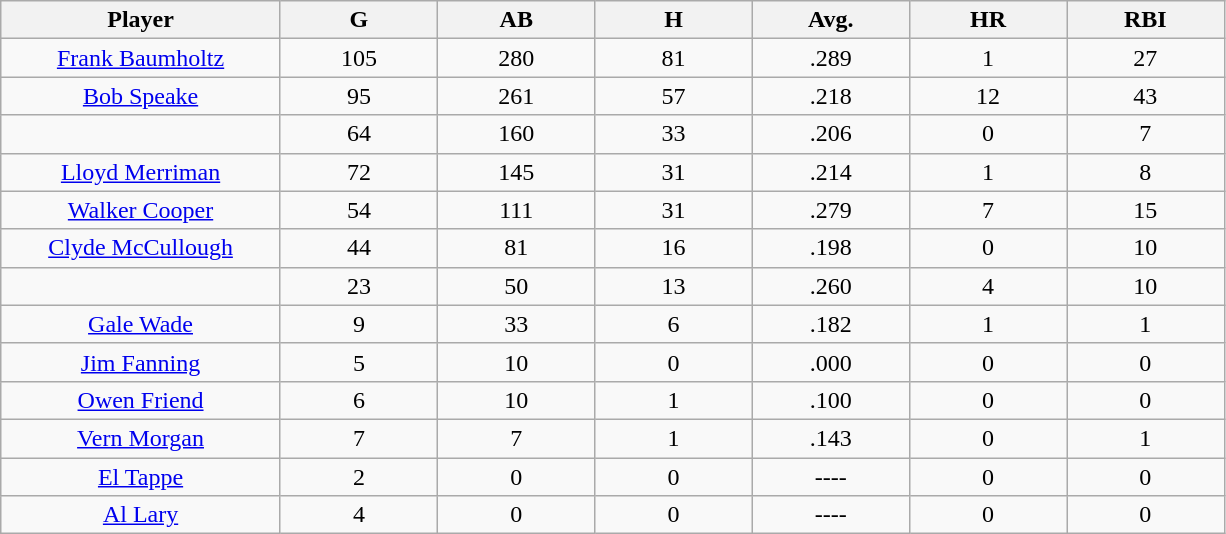<table class="wikitable sortable">
<tr>
<th bgcolor="#DDDDFF" width="16%">Player</th>
<th bgcolor="#DDDDFF" width="9%">G</th>
<th bgcolor="#DDDDFF" width="9%">AB</th>
<th bgcolor="#DDDDFF" width="9%">H</th>
<th bgcolor="#DDDDFF" width="9%">Avg.</th>
<th bgcolor="#DDDDFF" width="9%">HR</th>
<th bgcolor="#DDDDFF" width="9%">RBI</th>
</tr>
<tr align="center">
<td><a href='#'>Frank Baumholtz</a></td>
<td>105</td>
<td>280</td>
<td>81</td>
<td>.289</td>
<td>1</td>
<td>27</td>
</tr>
<tr align=center>
<td><a href='#'>Bob Speake</a></td>
<td>95</td>
<td>261</td>
<td>57</td>
<td>.218</td>
<td>12</td>
<td>43</td>
</tr>
<tr align=center>
<td></td>
<td>64</td>
<td>160</td>
<td>33</td>
<td>.206</td>
<td>0</td>
<td>7</td>
</tr>
<tr align="center">
<td><a href='#'>Lloyd Merriman</a></td>
<td>72</td>
<td>145</td>
<td>31</td>
<td>.214</td>
<td>1</td>
<td>8</td>
</tr>
<tr align=center>
<td><a href='#'>Walker Cooper</a></td>
<td>54</td>
<td>111</td>
<td>31</td>
<td>.279</td>
<td>7</td>
<td>15</td>
</tr>
<tr align=center>
<td><a href='#'>Clyde McCullough</a></td>
<td>44</td>
<td>81</td>
<td>16</td>
<td>.198</td>
<td>0</td>
<td>10</td>
</tr>
<tr align=center>
<td></td>
<td>23</td>
<td>50</td>
<td>13</td>
<td>.260</td>
<td>4</td>
<td>10</td>
</tr>
<tr align="center">
<td><a href='#'>Gale Wade</a></td>
<td>9</td>
<td>33</td>
<td>6</td>
<td>.182</td>
<td>1</td>
<td>1</td>
</tr>
<tr align=center>
<td><a href='#'>Jim Fanning</a></td>
<td>5</td>
<td>10</td>
<td>0</td>
<td>.000</td>
<td>0</td>
<td>0</td>
</tr>
<tr align=center>
<td><a href='#'>Owen Friend</a></td>
<td>6</td>
<td>10</td>
<td>1</td>
<td>.100</td>
<td>0</td>
<td>0</td>
</tr>
<tr align=center>
<td><a href='#'>Vern Morgan</a></td>
<td>7</td>
<td>7</td>
<td>1</td>
<td>.143</td>
<td>0</td>
<td>1</td>
</tr>
<tr align=center>
<td><a href='#'>El Tappe</a></td>
<td>2</td>
<td>0</td>
<td>0</td>
<td>----</td>
<td>0</td>
<td>0</td>
</tr>
<tr align=center>
<td><a href='#'>Al Lary</a></td>
<td>4</td>
<td>0</td>
<td>0</td>
<td>----</td>
<td>0</td>
<td>0</td>
</tr>
</table>
